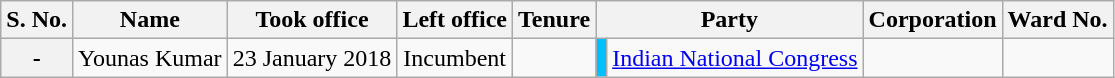<table class="wikitable" style="text-align:center">
<tr>
<th>S. No.</th>
<th>Name</th>
<th>Took office</th>
<th>Left office</th>
<th>Tenure</th>
<th colspan=2>Party</th>
<th>Corporation</th>
<th>Ward No.</th>
</tr>
<tr>
<th>-</th>
<td>Younas Kumar</td>
<td>23 January 2018</td>
<td>Incumbent</td>
<td></td>
<td bgcolor=#00BFFF></td>
<td><a href='#'>Indian National Congress</a></td>
<td></td>
<td></td>
</tr>
</table>
